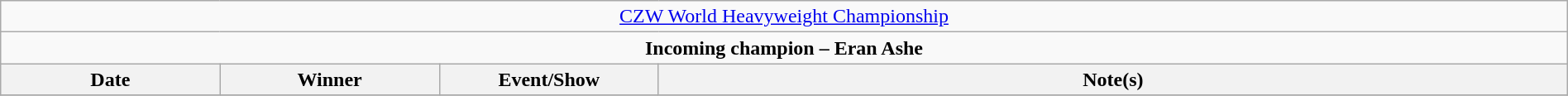<table class="wikitable" style="text-align:center; width:100%;">
<tr>
<td colspan="4" style="text-align: center;"><a href='#'>CZW World Heavyweight Championship</a></td>
</tr>
<tr>
<td colspan="4" style="text-align: center;"><strong>Incoming champion – Eran Ashe</strong></td>
</tr>
<tr>
<th width=14%>Date</th>
<th width=14%>Winner</th>
<th width=14%>Event/Show</th>
<th width=58%>Note(s)</th>
</tr>
<tr>
</tr>
</table>
